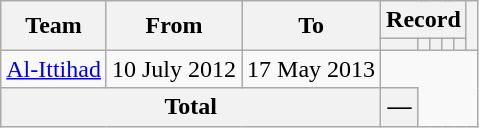<table class=wikitable style=text-align:center>
<tr>
<th rowspan=2>Team</th>
<th rowspan=2>From</th>
<th rowspan=2>To</th>
<th colspan=5>Record</th>
<th rowspan=2></th>
</tr>
<tr>
<th></th>
<th></th>
<th></th>
<th></th>
<th></th>
</tr>
<tr>
<td align=left><a href='#'>Al-Ittihad</a></td>
<td align=left>10 July 2012</td>
<td align=left>17 May 2013<br></td>
</tr>
<tr>
<th colspan=3>Total<br></th>
<th>—</th>
</tr>
</table>
